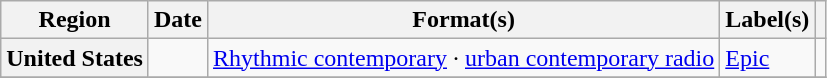<table class="wikitable plainrowheaders" style="text-align:left">
<tr>
<th scope="col">Region</th>
<th scope="col">Date</th>
<th scope="col">Format(s)</th>
<th scope="col">Label(s)</th>
<th scope="col"></th>
</tr>
<tr>
<th scope="row">United States</th>
<td></td>
<td><a href='#'>Rhythmic contemporary</a> · <a href='#'>urban contemporary radio</a></td>
<td><a href='#'>Epic</a></td>
<td></td>
</tr>
<tr>
</tr>
</table>
